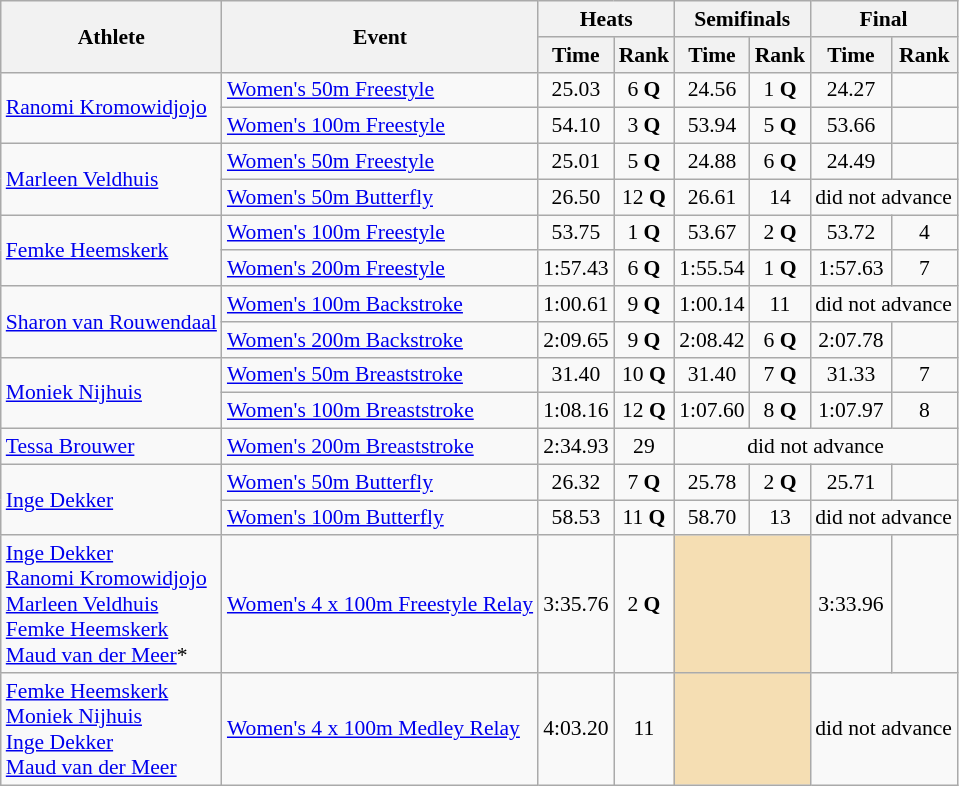<table class=wikitable style="font-size:90%">
<tr>
<th rowspan="2">Athlete</th>
<th rowspan="2">Event</th>
<th colspan="2">Heats</th>
<th colspan="2">Semifinals</th>
<th colspan="2">Final</th>
</tr>
<tr>
<th>Time</th>
<th>Rank</th>
<th>Time</th>
<th>Rank</th>
<th>Time</th>
<th>Rank</th>
</tr>
<tr>
<td rowspan="2"><a href='#'>Ranomi Kromowidjojo</a></td>
<td><a href='#'>Women's 50m Freestyle</a></td>
<td align=center>25.03</td>
<td align=center>6 <strong>Q</strong></td>
<td align=center>24.56</td>
<td align=center>1 <strong>Q</strong></td>
<td align=center>24.27</td>
<td align=center></td>
</tr>
<tr>
<td><a href='#'>Women's 100m Freestyle</a></td>
<td align=center>54.10</td>
<td align=center>3 <strong>Q</strong></td>
<td align=center>53.94</td>
<td align=center>5 <strong>Q</strong></td>
<td align=center>53.66</td>
<td align=center></td>
</tr>
<tr>
<td rowspan="2"><a href='#'>Marleen Veldhuis</a></td>
<td><a href='#'>Women's 50m Freestyle</a></td>
<td align=center>25.01</td>
<td align=center>5 <strong>Q</strong></td>
<td align=center>24.88</td>
<td align=center>6 <strong>Q</strong></td>
<td align=center>24.49</td>
<td align=center></td>
</tr>
<tr>
<td><a href='#'>Women's 50m Butterfly</a></td>
<td align=center>26.50</td>
<td align=center>12 <strong>Q</strong></td>
<td align=center>26.61</td>
<td align=center>14</td>
<td align=center colspan=2>did not advance</td>
</tr>
<tr>
<td rowspan="2"><a href='#'>Femke Heemskerk</a></td>
<td><a href='#'>Women's 100m Freestyle</a></td>
<td align=center>53.75</td>
<td align=center>1 <strong>Q</strong></td>
<td align=center>53.67</td>
<td align=center>2 <strong>Q</strong></td>
<td align=center>53.72</td>
<td align=center>4</td>
</tr>
<tr>
<td><a href='#'>Women's 200m Freestyle</a></td>
<td align=center>1:57.43</td>
<td align=center>6 <strong>Q</strong></td>
<td align=center>1:55.54</td>
<td align=center>1 <strong>Q</strong></td>
<td align=center>1:57.63</td>
<td align=center>7</td>
</tr>
<tr>
<td rowspan="2"><a href='#'>Sharon van Rouwendaal</a></td>
<td><a href='#'>Women's 100m Backstroke</a></td>
<td align=center>1:00.61</td>
<td align=center>9 <strong>Q</strong></td>
<td align=center>1:00.14</td>
<td align=center>11</td>
<td align=center colspan=2>did not advance</td>
</tr>
<tr>
<td><a href='#'>Women's 200m Backstroke</a></td>
<td align=center>2:09.65</td>
<td align=center>9 <strong>Q</strong></td>
<td align=center>2:08.42</td>
<td align=center>6 <strong>Q</strong></td>
<td align=center>2:07.78</td>
<td align=center></td>
</tr>
<tr>
<td rowspan="2"><a href='#'>Moniek Nijhuis</a></td>
<td><a href='#'>Women's 50m Breaststroke</a></td>
<td align=center>31.40</td>
<td align=center>10 <strong>Q</strong></td>
<td align=center>31.40</td>
<td align=center>7 <strong>Q</strong></td>
<td align=center>31.33</td>
<td align=center>7</td>
</tr>
<tr>
<td><a href='#'>Women's 100m Breaststroke</a></td>
<td align=center>1:08.16</td>
<td align=center>12 <strong>Q</strong></td>
<td align=center>1:07.60</td>
<td align=center>8 <strong>Q</strong></td>
<td align=center>1:07.97</td>
<td align=center>8</td>
</tr>
<tr>
<td rowspan="1"><a href='#'>Tessa Brouwer</a></td>
<td><a href='#'>Women's 200m Breaststroke</a></td>
<td align=center>2:34.93</td>
<td align=center>29</td>
<td align=center colspan=4>did not advance</td>
</tr>
<tr>
<td rowspan="2"><a href='#'>Inge Dekker</a></td>
<td><a href='#'>Women's 50m Butterfly</a></td>
<td align=center>26.32</td>
<td align=center>7 <strong>Q</strong></td>
<td align=center>25.78</td>
<td align=center>2 <strong>Q</strong></td>
<td align=center>25.71</td>
<td align=center></td>
</tr>
<tr>
<td><a href='#'>Women's 100m Butterfly</a></td>
<td align=center>58.53</td>
<td align=center>11 <strong>Q</strong></td>
<td align=center>58.70</td>
<td align=center>13</td>
<td align=center colspan=2>did not advance</td>
</tr>
<tr>
<td rowspan="1"><a href='#'>Inge Dekker</a><br><a href='#'>Ranomi Kromowidjojo</a><br><a href='#'>Marleen Veldhuis</a><br><a href='#'>Femke Heemskerk</a><br><a href='#'>Maud van der Meer</a>*</td>
<td><a href='#'>Women's 4 x 100m Freestyle Relay</a></td>
<td align=center>3:35.76</td>
<td align=center>2 <strong>Q</strong></td>
<td colspan= 2 bgcolor="wheat"></td>
<td align=center>3:33.96</td>
<td align=center></td>
</tr>
<tr>
<td rowspan="1"><a href='#'>Femke Heemskerk</a><br><a href='#'>Moniek Nijhuis</a><br><a href='#'>Inge Dekker</a><br><a href='#'>Maud van der Meer</a></td>
<td><a href='#'>Women's 4 x 100m Medley Relay</a></td>
<td align=center>4:03.20</td>
<td align=center>11</td>
<td colspan= 2 bgcolor="wheat"></td>
<td align=center colspan=2>did not advance</td>
</tr>
</table>
